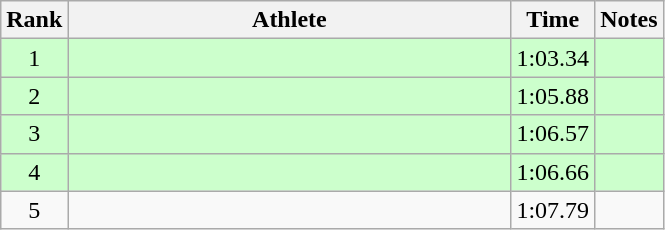<table class="wikitable" style="text-align:center">
<tr>
<th>Rank</th>
<th Style="width:18em">Athlete</th>
<th>Time</th>
<th>Notes</th>
</tr>
<tr style="background:#cfc">
<td>1</td>
<td style="text-align:left"></td>
<td>1:03.34</td>
<td></td>
</tr>
<tr style="background:#cfc">
<td>2</td>
<td style="text-align:left"></td>
<td>1:05.88</td>
<td></td>
</tr>
<tr style="background:#cfc">
<td>3</td>
<td style="text-align:left"></td>
<td>1:06.57</td>
<td></td>
</tr>
<tr style="background:#cfc">
<td>4</td>
<td style="text-align:left"></td>
<td>1:06.66</td>
<td></td>
</tr>
<tr>
<td>5</td>
<td style="text-align:left"></td>
<td>1:07.79</td>
<td></td>
</tr>
</table>
